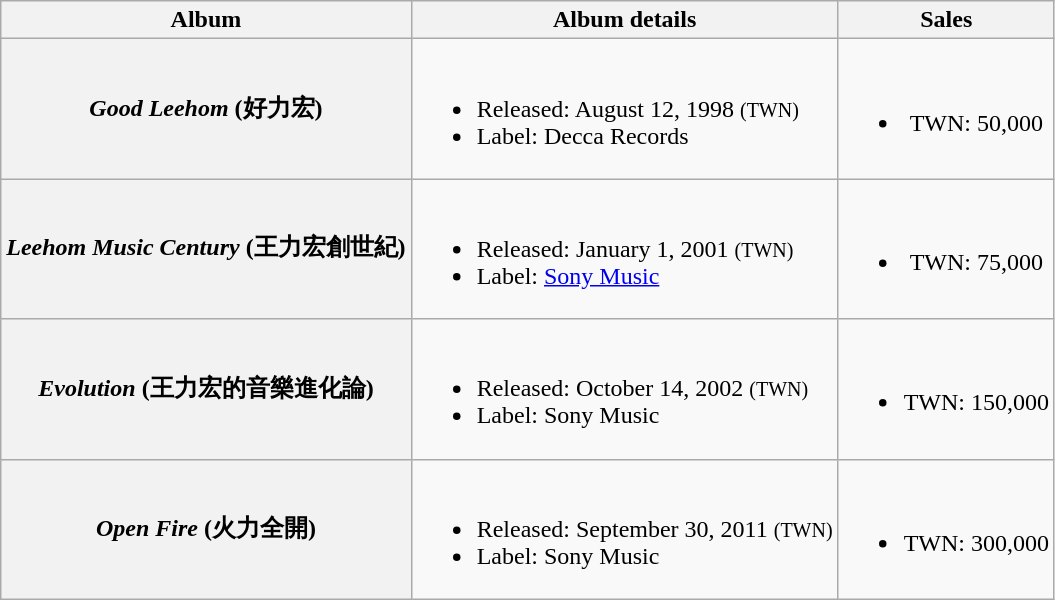<table class="wikitable plainrowheaders">
<tr>
<th scope="col">Album</th>
<th scope="col">Album details</th>
<th scope="col">Sales</th>
</tr>
<tr>
<th scope="row"><em>Good Leehom</em> (好力宏)</th>
<td align="left"><br><ul><li>Released: August 12, 1998 <small>(TWN)</small></li><li>Label: Decca Records</li></ul></td>
<td style="text-align:center;"><br><ul><li>TWN: 50,000</li></ul></td>
</tr>
<tr>
<th scope="row"><em>Leehom Music Century</em> (王力宏創世紀)</th>
<td align="left"><br><ul><li>Released: January 1, 2001 <small>(TWN)</small></li><li>Label: <a href='#'>Sony Music</a></li></ul></td>
<td style="text-align:center;"><br><ul><li>TWN: 75,000</li></ul></td>
</tr>
<tr>
<th scope="row"><em>Evolution</em> (王力宏的音樂進化論)</th>
<td align="left"><br><ul><li>Released: October 14, 2002 <small>(TWN)</small></li><li>Label: Sony Music</li></ul></td>
<td style="text-align:center;"><br><ul><li>TWN: 150,000</li></ul></td>
</tr>
<tr>
<th scope="row"><em>Open Fire</em> (火力全開)</th>
<td align="left"><br><ul><li>Released: September 30, 2011 <small>(TWN)</small></li><li>Label: Sony Music</li></ul></td>
<td style="text-align:center;"><br><ul><li>TWN: 300,000</li></ul></td>
</tr>
</table>
